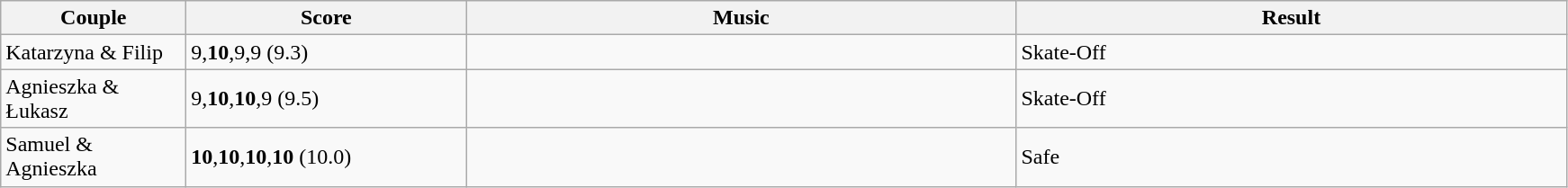<table class="wikitable">
<tr>
<th style="width:130px;">Couple</th>
<th style="width:200px;">Score</th>
<th style="width:400px;">Music</th>
<th style="width:400px;">Result</th>
</tr>
<tr>
<td rowspan="1">Katarzyna & Filip</td>
<td>9,<strong>10</strong>,9,9 (9.3)</td>
<td></td>
<td rowspan="1">Skate-Off</td>
</tr>
<tr>
<td rowspan="1">Agnieszka & Łukasz</td>
<td>9,<strong>10</strong>,<strong>10</strong>,9 (9.5)</td>
<td></td>
<td rowspan="1">Skate-Off</td>
</tr>
<tr>
<td rowspan="1">Samuel & Agnieszka</td>
<td><strong>10</strong>,<strong>10</strong>,<strong>10</strong>,<strong>10</strong> (10.0)</td>
<td></td>
<td rowspan="1">Safe</td>
</tr>
</table>
